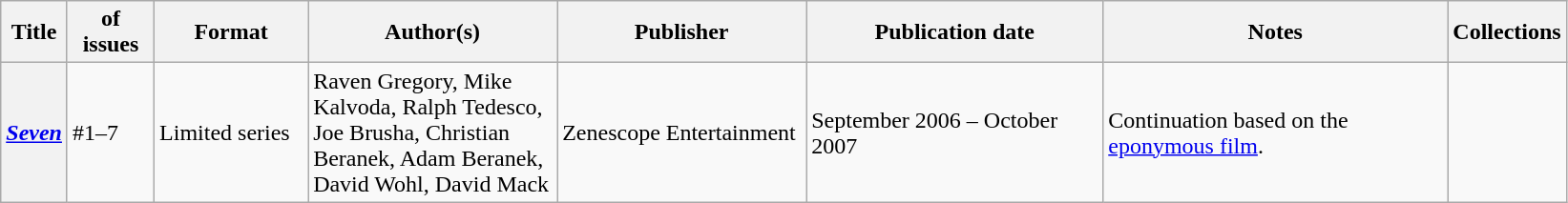<table class="wikitable">
<tr>
<th>Title</th>
<th style="width:40pt"> of issues</th>
<th style="width:75pt">Format</th>
<th style="width:125pt">Author(s)</th>
<th style="width:125pt">Publisher</th>
<th style="width:150pt">Publication date</th>
<th style="width:175pt">Notes</th>
<th>Collections</th>
</tr>
<tr>
<th><em><a href='#'>Seven</a></em></th>
<td>#1–7</td>
<td>Limited series</td>
<td>Raven Gregory, Mike Kalvoda, Ralph Tedesco, Joe Brusha, Christian Beranek, Adam Beranek, David Wohl, David Mack</td>
<td>Zenescope Entertainment</td>
<td>September 2006 – October 2007</td>
<td>Continuation based on the <a href='#'>eponymous film</a>.</td>
<td></td>
</tr>
</table>
